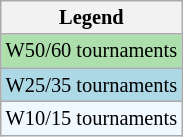<table class=wikitable style="font-size:85%">
<tr>
<th>Legend</th>
</tr>
<tr style="background:#addfad;">
<td>W50/60 tournaments</td>
</tr>
<tr style="background:lightblue;">
<td>W25/35 tournaments</td>
</tr>
<tr style="background:#f0f8ff;">
<td>W10/15 tournaments</td>
</tr>
</table>
